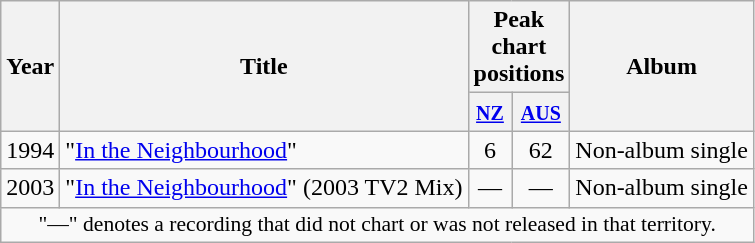<table class="wikitable plainrowheaders">
<tr>
<th rowspan="2"  width="1em">Year</th>
<th rowspan="2">Title</th>
<th scope="col" colspan="2" width="3em">Peak chart positions</th>
<th rowspan="2">Album</th>
</tr>
<tr>
<th><small><a href='#'>NZ</a></small><br></th>
<th><small><a href='#'>AUS</a></small><br></th>
</tr>
<tr>
<td>1994</td>
<td>"<a href='#'>In the Neighbourhood</a>"</td>
<td align="center">6</td>
<td align="center">62</td>
<td>Non-album single</td>
</tr>
<tr>
<td>2003</td>
<td>"<a href='#'>In the Neighbourhood</a>" (2003 TV2 Mix)</td>
<td align="center">—</td>
<td align="center">—</td>
<td>Non-album single</td>
</tr>
<tr>
<td colspan="5" style="font-size:90%" align="center">"—" denotes a recording that did not chart or was not released in that territory.</td>
</tr>
</table>
